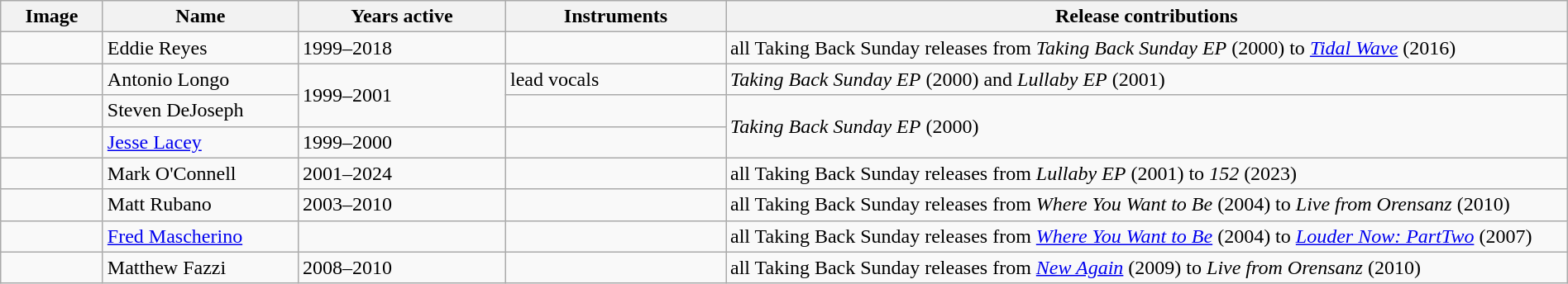<table class="wikitable" border="1" width=100%>
<tr>
<th width="75">Image</th>
<th width="150">Name</th>
<th width="160">Years active</th>
<th width="170">Instruments</th>
<th>Release contributions</th>
</tr>
<tr>
<td></td>
<td>Eddie Reyes</td>
<td>1999–2018</td>
<td></td>
<td>all Taking Back Sunday releases from <em>Taking Back Sunday EP</em> (2000) to <em><a href='#'>Tidal Wave</a></em> (2016)</td>
</tr>
<tr>
<td></td>
<td>Antonio Longo</td>
<td rowspan="2">1999–2001</td>
<td>lead vocals</td>
<td><em>Taking Back Sunday EP</em> (2000) and <em>Lullaby EP</em> (2001)</td>
</tr>
<tr>
<td></td>
<td>Steven DeJoseph</td>
<td></td>
<td rowspan="2"><em>Taking Back Sunday EP</em> (2000)</td>
</tr>
<tr>
<td></td>
<td><a href='#'>Jesse Lacey</a></td>
<td>1999–2000</td>
<td></td>
</tr>
<tr>
<td></td>
<td>Mark O'Connell</td>
<td>2001–2024</td>
<td></td>
<td>all Taking Back Sunday releases from <em>Lullaby EP</em> (2001) to <em>152 </em> (2023)</td>
</tr>
<tr>
<td></td>
<td>Matt Rubano</td>
<td>2003–2010</td>
<td></td>
<td>all Taking Back Sunday releases from <em>Where You Want to Be</em> (2004) to <em>Live from Orensanz</em> (2010)</td>
</tr>
<tr>
<td></td>
<td><a href='#'>Fred Mascherino</a></td>
<td></td>
<td></td>
<td>all Taking Back Sunday releases from <em><a href='#'>Where You Want to Be</a></em> (2004) to <em><a href='#'>Louder Now: PartTwo</a></em> (2007)</td>
</tr>
<tr>
<td></td>
<td>Matthew Fazzi</td>
<td>2008–2010</td>
<td></td>
<td>all Taking Back Sunday releases from <em><a href='#'>New Again</a></em> (2009) to <em>Live from Orensanz</em> (2010)</td>
</tr>
</table>
